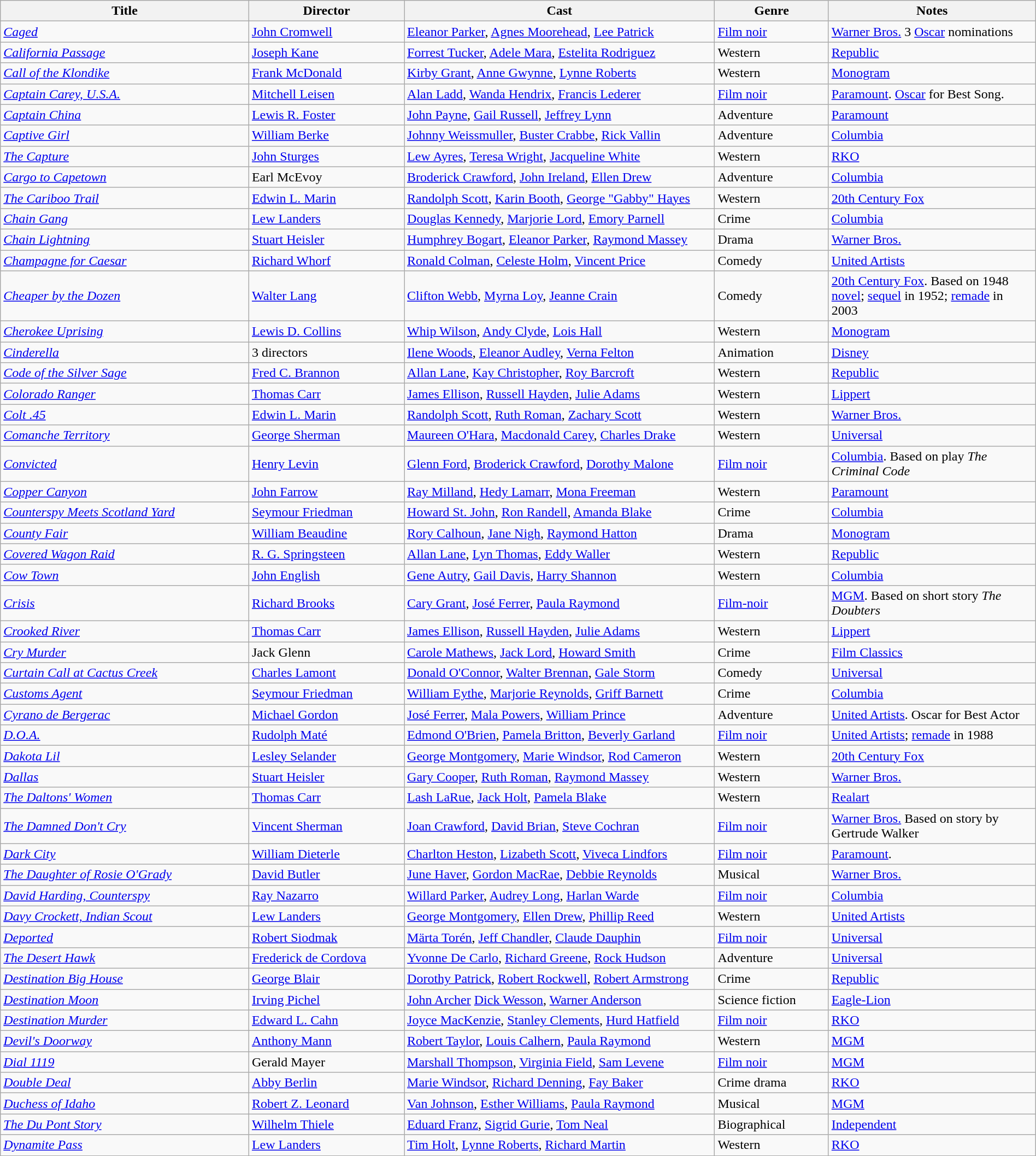<table class="wikitable" style="width:100%;">
<tr>
<th style="width:24%;">Title</th>
<th style="width:15%;">Director</th>
<th style="width:30%;">Cast</th>
<th style="width:11%;">Genre</th>
<th style="width:20%;">Notes</th>
</tr>
<tr>
<td><em><a href='#'>Caged</a></em></td>
<td><a href='#'>John Cromwell</a></td>
<td><a href='#'>Eleanor Parker</a>, <a href='#'>Agnes Moorehead</a>, <a href='#'>Lee Patrick</a></td>
<td><a href='#'>Film noir</a></td>
<td><a href='#'>Warner Bros.</a> 3 <a href='#'>Oscar</a> nominations</td>
</tr>
<tr>
<td><em><a href='#'>California Passage</a></em></td>
<td><a href='#'>Joseph Kane</a></td>
<td><a href='#'>Forrest Tucker</a>, <a href='#'>Adele Mara</a>, <a href='#'>Estelita Rodriguez</a></td>
<td>Western</td>
<td><a href='#'>Republic</a></td>
</tr>
<tr>
<td><em><a href='#'>Call of the Klondike</a></em></td>
<td><a href='#'>Frank McDonald</a></td>
<td><a href='#'>Kirby Grant</a>, <a href='#'>Anne Gwynne</a>, <a href='#'>Lynne Roberts</a></td>
<td>Western</td>
<td><a href='#'>Monogram</a></td>
</tr>
<tr>
<td><em><a href='#'>Captain Carey, U.S.A.</a></em></td>
<td><a href='#'>Mitchell Leisen</a></td>
<td><a href='#'>Alan Ladd</a>, <a href='#'>Wanda Hendrix</a>, <a href='#'>Francis Lederer</a></td>
<td><a href='#'>Film noir</a></td>
<td><a href='#'>Paramount</a>. <a href='#'>Oscar</a> for Best Song.</td>
</tr>
<tr>
<td><em><a href='#'>Captain China</a></em></td>
<td><a href='#'>Lewis R. Foster</a></td>
<td><a href='#'>John Payne</a>, <a href='#'>Gail Russell</a>, <a href='#'>Jeffrey Lynn</a></td>
<td>Adventure</td>
<td><a href='#'>Paramount</a></td>
</tr>
<tr>
<td><em><a href='#'>Captive Girl</a></em></td>
<td><a href='#'>William Berke</a></td>
<td><a href='#'>Johnny Weissmuller</a>, <a href='#'>Buster Crabbe</a>, <a href='#'>Rick Vallin</a></td>
<td>Adventure</td>
<td><a href='#'>Columbia</a></td>
</tr>
<tr>
<td><em><a href='#'>The Capture</a></em></td>
<td><a href='#'>John Sturges</a></td>
<td><a href='#'>Lew Ayres</a>, <a href='#'>Teresa Wright</a>, <a href='#'>Jacqueline White</a></td>
<td>Western</td>
<td><a href='#'>RKO</a></td>
</tr>
<tr>
<td><em><a href='#'>Cargo to Capetown</a></em></td>
<td>Earl McEvoy</td>
<td><a href='#'>Broderick Crawford</a>, <a href='#'>John Ireland</a>, <a href='#'>Ellen Drew</a></td>
<td>Adventure</td>
<td><a href='#'>Columbia</a></td>
</tr>
<tr>
<td><em><a href='#'>The Cariboo Trail</a></em></td>
<td><a href='#'>Edwin L. Marin</a></td>
<td><a href='#'>Randolph Scott</a>, <a href='#'>Karin Booth</a>, <a href='#'>George "Gabby" Hayes</a></td>
<td>Western</td>
<td><a href='#'>20th Century Fox</a></td>
</tr>
<tr>
<td><em><a href='#'>Chain Gang</a></em></td>
<td><a href='#'>Lew Landers</a></td>
<td><a href='#'>Douglas Kennedy</a>, <a href='#'>Marjorie Lord</a>, <a href='#'>Emory Parnell</a></td>
<td>Crime</td>
<td><a href='#'>Columbia</a></td>
</tr>
<tr>
<td><em><a href='#'>Chain Lightning</a></em></td>
<td><a href='#'>Stuart Heisler</a></td>
<td><a href='#'>Humphrey Bogart</a>, <a href='#'>Eleanor Parker</a>, <a href='#'>Raymond Massey</a></td>
<td>Drama</td>
<td><a href='#'>Warner Bros.</a></td>
</tr>
<tr>
<td><em><a href='#'>Champagne for Caesar</a></em></td>
<td><a href='#'>Richard Whorf</a></td>
<td><a href='#'>Ronald Colman</a>, <a href='#'>Celeste Holm</a>, <a href='#'>Vincent Price</a></td>
<td>Comedy</td>
<td><a href='#'>United Artists</a></td>
</tr>
<tr>
<td><em><a href='#'>Cheaper by the Dozen</a> </em></td>
<td><a href='#'>Walter Lang</a></td>
<td><a href='#'>Clifton Webb</a>, <a href='#'>Myrna Loy</a>, <a href='#'>Jeanne Crain</a></td>
<td>Comedy</td>
<td><a href='#'>20th Century Fox</a>. Based on 1948 <a href='#'>novel</a>; <a href='#'>sequel</a> in 1952; <a href='#'>remade</a> in 2003</td>
</tr>
<tr>
<td><em><a href='#'>Cherokee Uprising</a></em></td>
<td><a href='#'>Lewis D. Collins</a></td>
<td><a href='#'>Whip Wilson</a>, <a href='#'>Andy Clyde</a>, <a href='#'>Lois Hall</a></td>
<td>Western</td>
<td><a href='#'>Monogram</a></td>
</tr>
<tr>
<td><em><a href='#'>Cinderella</a></em></td>
<td>3 directors</td>
<td><a href='#'>Ilene Woods</a>, <a href='#'>Eleanor Audley</a>, <a href='#'>Verna Felton</a></td>
<td>Animation</td>
<td><a href='#'>Disney</a></td>
</tr>
<tr>
<td><em><a href='#'>Code of the Silver Sage</a></em></td>
<td><a href='#'>Fred C. Brannon</a></td>
<td><a href='#'>Allan Lane</a>, <a href='#'>Kay Christopher</a>, <a href='#'>Roy Barcroft</a></td>
<td>Western</td>
<td><a href='#'>Republic</a></td>
</tr>
<tr>
<td><em><a href='#'>Colorado Ranger</a></em></td>
<td><a href='#'>Thomas Carr</a></td>
<td><a href='#'>James Ellison</a>, <a href='#'>Russell Hayden</a>, <a href='#'>Julie Adams</a></td>
<td>Western</td>
<td><a href='#'>Lippert</a></td>
</tr>
<tr>
<td><em><a href='#'>Colt .45</a></em></td>
<td><a href='#'>Edwin L. Marin</a></td>
<td><a href='#'>Randolph Scott</a>, <a href='#'>Ruth Roman</a>, <a href='#'>Zachary Scott</a></td>
<td>Western</td>
<td><a href='#'>Warner Bros.</a></td>
</tr>
<tr>
<td><em><a href='#'>Comanche Territory</a></em></td>
<td><a href='#'>George Sherman</a></td>
<td><a href='#'>Maureen O'Hara</a>, <a href='#'>Macdonald Carey</a>, <a href='#'>Charles Drake</a></td>
<td>Western</td>
<td><a href='#'>Universal</a></td>
</tr>
<tr>
<td><em><a href='#'>Convicted</a></em></td>
<td><a href='#'>Henry Levin</a></td>
<td><a href='#'>Glenn Ford</a>, <a href='#'>Broderick Crawford</a>, <a href='#'>Dorothy Malone</a></td>
<td><a href='#'>Film noir</a></td>
<td><a href='#'>Columbia</a>. Based on play <em>The Criminal Code</em></td>
</tr>
<tr>
<td><em><a href='#'>Copper Canyon</a></em></td>
<td><a href='#'>John Farrow</a></td>
<td><a href='#'>Ray Milland</a>, <a href='#'>Hedy Lamarr</a>, <a href='#'>Mona Freeman</a></td>
<td>Western</td>
<td><a href='#'>Paramount</a></td>
</tr>
<tr>
<td><em><a href='#'>Counterspy Meets Scotland Yard</a></em></td>
<td><a href='#'>Seymour Friedman</a></td>
<td><a href='#'>Howard St. John</a>, <a href='#'>Ron Randell</a>, <a href='#'>Amanda Blake</a></td>
<td>Crime</td>
<td><a href='#'>Columbia</a></td>
</tr>
<tr>
<td><em><a href='#'>County Fair</a></em></td>
<td><a href='#'>William Beaudine</a></td>
<td><a href='#'>Rory Calhoun</a>, <a href='#'>Jane Nigh</a>, <a href='#'>Raymond Hatton</a></td>
<td>Drama</td>
<td><a href='#'>Monogram</a></td>
</tr>
<tr>
<td><em><a href='#'>Covered Wagon Raid</a></em></td>
<td><a href='#'>R. G. Springsteen</a></td>
<td><a href='#'>Allan Lane</a>, <a href='#'>Lyn Thomas</a>, <a href='#'>Eddy Waller</a></td>
<td>Western</td>
<td><a href='#'>Republic</a></td>
</tr>
<tr>
<td><em><a href='#'>Cow Town</a></em></td>
<td><a href='#'>John English</a></td>
<td><a href='#'>Gene Autry</a>, <a href='#'>Gail Davis</a>, <a href='#'>Harry Shannon</a></td>
<td>Western</td>
<td><a href='#'>Columbia</a></td>
</tr>
<tr>
<td><em><a href='#'>Crisis</a></em></td>
<td><a href='#'>Richard Brooks</a></td>
<td><a href='#'>Cary Grant</a>, <a href='#'>José Ferrer</a>, <a href='#'>Paula Raymond</a></td>
<td><a href='#'>Film-noir</a></td>
<td><a href='#'>MGM</a>. Based on short story <em>The Doubters</em></td>
</tr>
<tr>
<td><em><a href='#'>Crooked River</a></em></td>
<td><a href='#'>Thomas Carr</a></td>
<td><a href='#'>James Ellison</a>, <a href='#'>Russell Hayden</a>, <a href='#'>Julie Adams</a></td>
<td>Western</td>
<td><a href='#'>Lippert</a></td>
</tr>
<tr>
<td><em><a href='#'>Cry Murder</a></em></td>
<td>Jack Glenn</td>
<td><a href='#'>Carole Mathews</a>, <a href='#'>Jack Lord</a>, <a href='#'>Howard Smith</a></td>
<td>Crime</td>
<td><a href='#'>Film Classics</a></td>
</tr>
<tr>
<td><em><a href='#'>Curtain Call at Cactus Creek</a></em></td>
<td><a href='#'>Charles Lamont</a></td>
<td><a href='#'>Donald O'Connor</a>, <a href='#'>Walter Brennan</a>, <a href='#'>Gale Storm</a></td>
<td>Comedy</td>
<td><a href='#'>Universal</a></td>
</tr>
<tr>
<td><em><a href='#'>Customs Agent</a></em></td>
<td><a href='#'>Seymour Friedman</a></td>
<td><a href='#'>William Eythe</a>, <a href='#'>Marjorie Reynolds</a>, <a href='#'>Griff Barnett</a></td>
<td>Crime</td>
<td><a href='#'>Columbia</a></td>
</tr>
<tr>
<td><em><a href='#'>Cyrano de Bergerac</a></em></td>
<td><a href='#'>Michael Gordon</a></td>
<td><a href='#'>José Ferrer</a>, <a href='#'>Mala Powers</a>, <a href='#'>William Prince</a></td>
<td>Adventure</td>
<td><a href='#'>United Artists</a>. Oscar for Best Actor</td>
</tr>
<tr>
<td><em><a href='#'>D.O.A.</a></em></td>
<td><a href='#'>Rudolph Maté</a></td>
<td><a href='#'>Edmond O'Brien</a>, <a href='#'>Pamela Britton</a>, <a href='#'>Beverly Garland</a></td>
<td><a href='#'>Film noir</a></td>
<td><a href='#'>United Artists</a>; <a href='#'>remade</a> in 1988</td>
</tr>
<tr>
<td><em><a href='#'>Dakota Lil</a></em></td>
<td><a href='#'>Lesley Selander</a></td>
<td><a href='#'>George Montgomery</a>, <a href='#'>Marie Windsor</a>, <a href='#'>Rod Cameron</a></td>
<td>Western</td>
<td><a href='#'>20th Century Fox</a></td>
</tr>
<tr>
<td><em><a href='#'>Dallas</a></em></td>
<td><a href='#'>Stuart Heisler</a></td>
<td><a href='#'>Gary Cooper</a>, <a href='#'>Ruth Roman</a>, <a href='#'>Raymond Massey</a></td>
<td>Western</td>
<td><a href='#'>Warner Bros.</a></td>
</tr>
<tr>
<td><em><a href='#'>The Daltons' Women</a></em></td>
<td><a href='#'>Thomas Carr</a></td>
<td><a href='#'>Lash LaRue</a>, <a href='#'>Jack Holt</a>, <a href='#'>Pamela Blake</a></td>
<td>Western</td>
<td><a href='#'>Realart</a></td>
</tr>
<tr>
<td><em><a href='#'>The Damned Don't Cry</a></em></td>
<td><a href='#'>Vincent Sherman</a></td>
<td><a href='#'>Joan Crawford</a>, <a href='#'>David Brian</a>, <a href='#'>Steve Cochran</a></td>
<td><a href='#'>Film noir</a></td>
<td><a href='#'>Warner Bros.</a> Based on story by Gertrude Walker</td>
</tr>
<tr>
<td><em><a href='#'>Dark City</a></em></td>
<td><a href='#'>William Dieterle</a></td>
<td><a href='#'>Charlton Heston</a>, <a href='#'>Lizabeth Scott</a>, <a href='#'>Viveca Lindfors</a></td>
<td><a href='#'>Film noir</a></td>
<td><a href='#'>Paramount</a>.</td>
</tr>
<tr>
<td><em><a href='#'>The Daughter of Rosie O'Grady</a></em></td>
<td><a href='#'>David Butler</a></td>
<td><a href='#'>June Haver</a>, <a href='#'>Gordon MacRae</a>, <a href='#'>Debbie Reynolds</a></td>
<td>Musical</td>
<td><a href='#'>Warner Bros.</a></td>
</tr>
<tr>
<td><em><a href='#'>David Harding, Counterspy</a></em></td>
<td><a href='#'>Ray Nazarro</a></td>
<td><a href='#'>Willard Parker</a>, <a href='#'>Audrey Long</a>, <a href='#'>Harlan Warde</a></td>
<td><a href='#'>Film noir</a></td>
<td><a href='#'>Columbia</a></td>
</tr>
<tr>
<td><em><a href='#'>Davy Crockett, Indian Scout</a></em></td>
<td><a href='#'>Lew Landers</a></td>
<td><a href='#'>George Montgomery</a>, <a href='#'>Ellen Drew</a>, <a href='#'>Phillip Reed</a></td>
<td>Western</td>
<td><a href='#'>United Artists</a></td>
</tr>
<tr>
<td><em><a href='#'>Deported</a></em></td>
<td><a href='#'>Robert Siodmak</a></td>
<td><a href='#'>Märta Torén</a>, <a href='#'>Jeff Chandler</a>, <a href='#'>Claude Dauphin</a></td>
<td><a href='#'>Film noir</a></td>
<td><a href='#'>Universal</a></td>
</tr>
<tr>
<td><em><a href='#'>The Desert Hawk</a></em></td>
<td><a href='#'>Frederick de Cordova</a></td>
<td><a href='#'>Yvonne De Carlo</a>, <a href='#'>Richard Greene</a>, <a href='#'>Rock Hudson</a></td>
<td>Adventure</td>
<td><a href='#'>Universal</a></td>
</tr>
<tr>
<td><em><a href='#'>Destination Big House</a></em></td>
<td><a href='#'>George Blair</a></td>
<td><a href='#'>Dorothy Patrick</a>, <a href='#'>Robert Rockwell</a>, <a href='#'>Robert Armstrong</a></td>
<td>Crime</td>
<td><a href='#'>Republic</a></td>
</tr>
<tr>
<td><em><a href='#'>Destination Moon</a></em></td>
<td><a href='#'>Irving Pichel</a></td>
<td><a href='#'>John Archer</a> <a href='#'>Dick Wesson</a>, <a href='#'>Warner Anderson</a></td>
<td>Science fiction</td>
<td><a href='#'>Eagle-Lion</a></td>
</tr>
<tr>
<td><em><a href='#'>Destination Murder</a></em></td>
<td><a href='#'>Edward L. Cahn</a></td>
<td><a href='#'>Joyce MacKenzie</a>, <a href='#'>Stanley Clements</a>, <a href='#'>Hurd Hatfield</a></td>
<td><a href='#'>Film noir</a></td>
<td><a href='#'>RKO</a></td>
</tr>
<tr>
<td><em><a href='#'>Devil's Doorway</a></em></td>
<td><a href='#'>Anthony Mann</a></td>
<td><a href='#'>Robert Taylor</a>, <a href='#'>Louis Calhern</a>, <a href='#'>Paula Raymond</a></td>
<td>Western</td>
<td><a href='#'>MGM</a></td>
</tr>
<tr>
<td><em><a href='#'>Dial 1119</a></em></td>
<td>Gerald Mayer</td>
<td><a href='#'>Marshall Thompson</a>, <a href='#'>Virginia Field</a>, <a href='#'>Sam Levene</a></td>
<td><a href='#'>Film noir</a></td>
<td><a href='#'>MGM</a></td>
</tr>
<tr>
<td><em><a href='#'>Double Deal</a></em></td>
<td><a href='#'>Abby Berlin</a></td>
<td><a href='#'>Marie Windsor</a>, <a href='#'>Richard Denning</a>, <a href='#'>Fay Baker</a></td>
<td>Crime drama</td>
<td><a href='#'>RKO</a></td>
</tr>
<tr>
<td><em><a href='#'>Duchess of Idaho</a></em></td>
<td><a href='#'>Robert Z. Leonard</a></td>
<td><a href='#'>Van Johnson</a>, <a href='#'>Esther Williams</a>, <a href='#'>Paula Raymond</a></td>
<td>Musical</td>
<td><a href='#'>MGM</a></td>
</tr>
<tr>
<td><em><a href='#'>The Du Pont Story</a></em></td>
<td><a href='#'>Wilhelm Thiele</a></td>
<td><a href='#'>Eduard Franz</a>, <a href='#'>Sigrid Gurie</a>, <a href='#'>Tom Neal</a></td>
<td>Biographical</td>
<td><a href='#'>Independent</a></td>
</tr>
<tr>
<td><em><a href='#'>Dynamite Pass</a></em></td>
<td><a href='#'>Lew Landers</a></td>
<td><a href='#'>Tim Holt</a>, <a href='#'>Lynne Roberts</a>, <a href='#'>Richard Martin</a></td>
<td>Western</td>
<td><a href='#'>RKO</a></td>
</tr>
<tr>
</tr>
</table>
